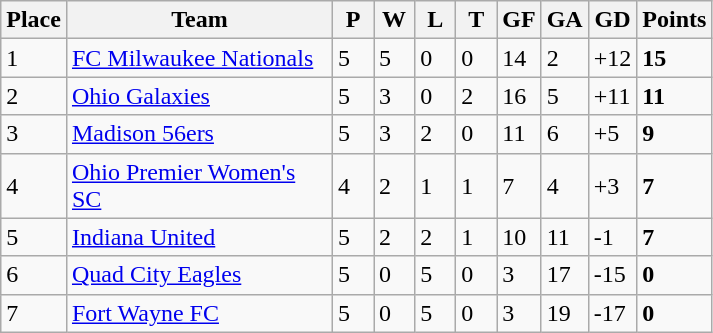<table class="wikitable">
<tr>
<th>Place</th>
<th width="170">Team</th>
<th width="20">P</th>
<th width="20">W</th>
<th width="20">L</th>
<th width="20">T</th>
<th width="20">GF</th>
<th width="20">GA</th>
<th width="25">GD</th>
<th>Points</th>
</tr>
<tr>
<td>1</td>
<td><a href='#'>FC Milwaukee Nationals</a></td>
<td>5</td>
<td>5</td>
<td>0</td>
<td>0</td>
<td>14</td>
<td>2</td>
<td>+12</td>
<td><strong>15</strong></td>
</tr>
<tr>
<td>2</td>
<td><a href='#'>Ohio Galaxies</a></td>
<td>5</td>
<td>3</td>
<td>0</td>
<td>2</td>
<td>16</td>
<td>5</td>
<td>+11</td>
<td><strong>11</strong></td>
</tr>
<tr>
<td>3</td>
<td><a href='#'>Madison 56ers</a></td>
<td>5</td>
<td>3</td>
<td>2</td>
<td>0</td>
<td>11</td>
<td>6</td>
<td>+5</td>
<td><strong>9</strong></td>
</tr>
<tr>
<td>4</td>
<td><a href='#'>Ohio Premier Women's SC</a></td>
<td>4</td>
<td>2</td>
<td>1</td>
<td>1</td>
<td>7</td>
<td>4</td>
<td>+3</td>
<td><strong>7</strong></td>
</tr>
<tr>
<td>5</td>
<td><a href='#'>Indiana United</a></td>
<td>5</td>
<td>2</td>
<td>2</td>
<td>1</td>
<td>10</td>
<td>11</td>
<td>-1</td>
<td><strong>7</strong></td>
</tr>
<tr>
<td>6</td>
<td><a href='#'>Quad City Eagles</a></td>
<td>5</td>
<td>0</td>
<td>5</td>
<td>0</td>
<td>3</td>
<td>17</td>
<td>-15</td>
<td><strong>0</strong></td>
</tr>
<tr>
<td>7</td>
<td><a href='#'>Fort Wayne FC</a></td>
<td>5</td>
<td>0</td>
<td>5</td>
<td>0</td>
<td>3</td>
<td>19</td>
<td>-17</td>
<td><strong>0</strong></td>
</tr>
</table>
